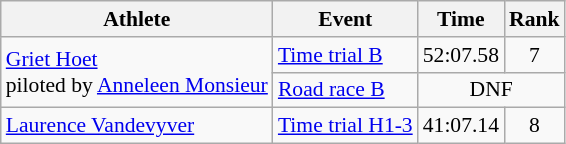<table class=wikitable style=font-size:90%;text-align:center>
<tr>
<th>Athlete</th>
<th>Event</th>
<th>Time</th>
<th>Rank</th>
</tr>
<tr align=center>
<td align=left rowspan=2><a href='#'>Griet Hoet</a><br> piloted by <a href='#'>Anneleen Monsieur</a></td>
<td align=left><a href='#'>Time trial B</a></td>
<td>52:07.58</td>
<td>7</td>
</tr>
<tr>
<td align=left><a href='#'>Road race B</a></td>
<td colspan=2>DNF</td>
</tr>
<tr align=center>
<td align=left><a href='#'>Laurence Vandevyver</a></td>
<td align=left><a href='#'>Time trial H1-3</a></td>
<td>41:07.14</td>
<td>8</td>
</tr>
</table>
